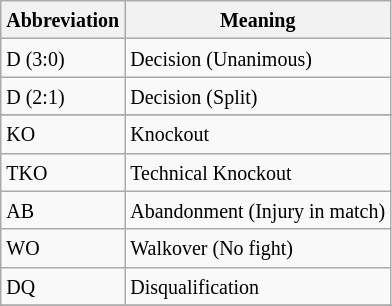<table class="wikitable">
<tr>
<th><small>Abbreviation</small></th>
<th><small>Meaning</small></th>
</tr>
<tr>
<td><small>D (3:0)</small></td>
<td><small>Decision (Unanimous)</small></td>
</tr>
<tr>
<td><small>D (2:1)</small></td>
<td><small>Decision (Split)</small></td>
</tr>
<tr>
</tr>
<tr>
<td><small>KO</small></td>
<td><small>Knockout</small></td>
</tr>
<tr>
<td><small>TKO</small></td>
<td><small>Technical Knockout</small></td>
</tr>
<tr>
<td><small>AB</small></td>
<td><small>Abandonment (Injury in match)</small></td>
</tr>
<tr>
<td><small>WO</small></td>
<td><small>Walkover (No fight)</small></td>
</tr>
<tr>
<td><small>DQ</small></td>
<td><small>Disqualification</small></td>
</tr>
<tr>
</tr>
</table>
